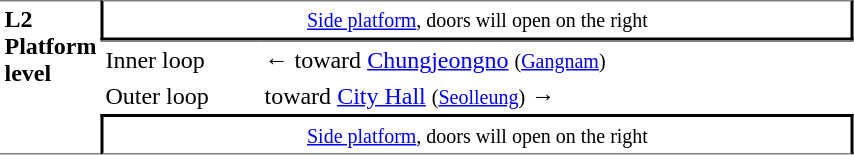<table table border=0 cellspacing=0 cellpadding=3>
<tr>
<td style="border-top:solid 1px gray;border-bottom:solid 1px gray;" width=50 rowspan=10 valign=top><strong>L2<br>Platform level</strong></td>
<td style="border-top:solid 1px gray;border-right:solid 2px black;border-left:solid 2px black;border-bottom:solid 2px black;text-align:center;" colspan=2><small><a href='#'>Side platform</a>, doors will open on the right </small></td>
</tr>
<tr>
<td style="border-bottom:solid 0px gray;border-top:solid 1px gray;" width=100>Inner loop</td>
<td style="border-bottom:solid 0px gray;border-top:solid 1px gray;" width=390>←  toward <a href='#'>Chungjeongno</a> <small>(<a href='#'>Gangnam</a>)</small></td>
</tr>
<tr>
<td>Outer loop</td>
<td>  toward <a href='#'>City Hall</a> <small>(<a href='#'>Seolleung</a>)</small> →</td>
</tr>
<tr>
<td style="border-top:solid 2px black;border-right:solid 2px black;border-left:solid 2px black;border-bottom:solid 1px gray;text-align:center;" colspan=2><small><a href='#'>Side platform</a>, doors will open on the right </small></td>
</tr>
</table>
